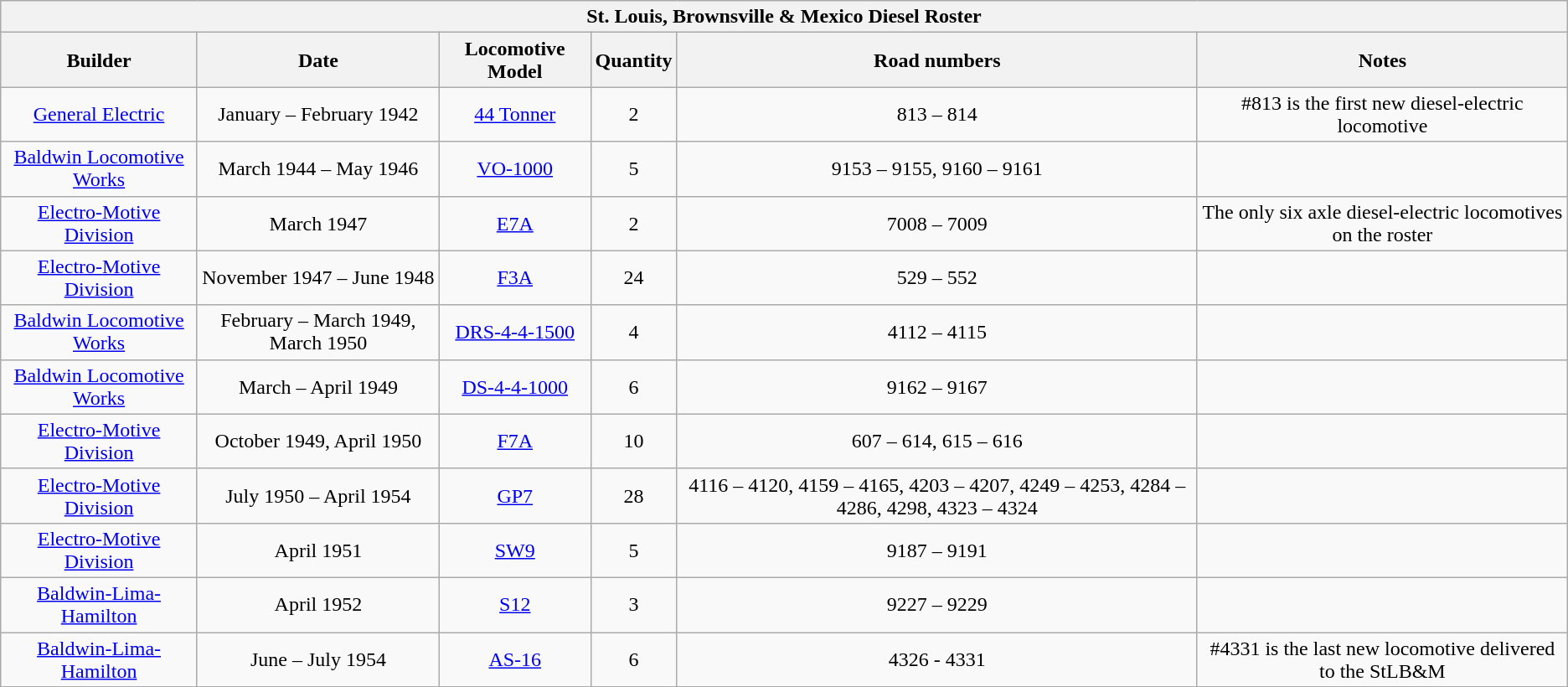<table class="wikitable">
<tr>
<th colspan="6">St. Louis, Brownsville & Mexico Diesel Roster</th>
</tr>
<tr>
<th>Builder</th>
<th>Date</th>
<th>Locomotive Model</th>
<th>Quantity</th>
<th>Road numbers</th>
<th>Notes</th>
</tr>
<tr align="center">
<td><a href='#'>General Electric</a></td>
<td>January – February 1942</td>
<td><a href='#'>44 Tonner</a></td>
<td>2</td>
<td>813 – 814</td>
<td>#813 is the first new diesel-electric locomotive</td>
</tr>
<tr align="center">
<td><a href='#'>Baldwin Locomotive Works</a></td>
<td>March 1944 – May 1946</td>
<td><a href='#'>VO-1000</a></td>
<td>5</td>
<td>9153 – 9155, 9160 – 9161</td>
<td></td>
</tr>
<tr align="center">
<td><a href='#'>Electro-Motive Division</a></td>
<td>March 1947</td>
<td><a href='#'>E7A</a></td>
<td>2</td>
<td>7008 – 7009</td>
<td>The only six axle diesel-electric locomotives on the roster</td>
</tr>
<tr align="center">
<td><a href='#'>Electro-Motive Division</a></td>
<td>November 1947 – June 1948</td>
<td><a href='#'>F3A</a></td>
<td>24</td>
<td>529 – 552</td>
<td></td>
</tr>
<tr align="center">
<td><a href='#'>Baldwin Locomotive Works</a></td>
<td>February – March 1949, March 1950</td>
<td><a href='#'>DRS-4-4-1500</a></td>
<td>4</td>
<td>4112 – 4115</td>
<td></td>
</tr>
<tr align="center">
<td><a href='#'>Baldwin Locomotive Works</a></td>
<td>March – April 1949</td>
<td><a href='#'>DS-4-4-1000</a></td>
<td>6</td>
<td>9162 – 9167</td>
<td></td>
</tr>
<tr align="center">
<td><a href='#'>Electro-Motive Division</a></td>
<td>October 1949, April 1950</td>
<td><a href='#'>F7A</a></td>
<td>10</td>
<td>607 – 614, 615 – 616</td>
<td></td>
</tr>
<tr align="center">
<td><a href='#'>Electro-Motive Division</a></td>
<td>July 1950 – April 1954</td>
<td><a href='#'>GP7</a></td>
<td>28</td>
<td>4116 – 4120, 4159 – 4165, 4203 – 4207, 4249 – 4253, 4284 – 4286, 4298, 4323 – 4324</td>
<td></td>
</tr>
<tr align="center">
<td><a href='#'>Electro-Motive Division</a></td>
<td>April 1951</td>
<td><a href='#'>SW9</a></td>
<td>5</td>
<td>9187 – 9191</td>
<td></td>
</tr>
<tr align="center">
<td><a href='#'>Baldwin-Lima-Hamilton</a></td>
<td>April 1952</td>
<td><a href='#'>S12</a></td>
<td>3</td>
<td>9227 – 9229</td>
<td></td>
</tr>
<tr align="center">
<td><a href='#'>Baldwin-Lima-Hamilton</a></td>
<td>June – July 1954</td>
<td><a href='#'>AS-16</a></td>
<td>6</td>
<td>4326 - 4331</td>
<td>#4331 is the last new locomotive delivered to the StLB&M</td>
</tr>
</table>
